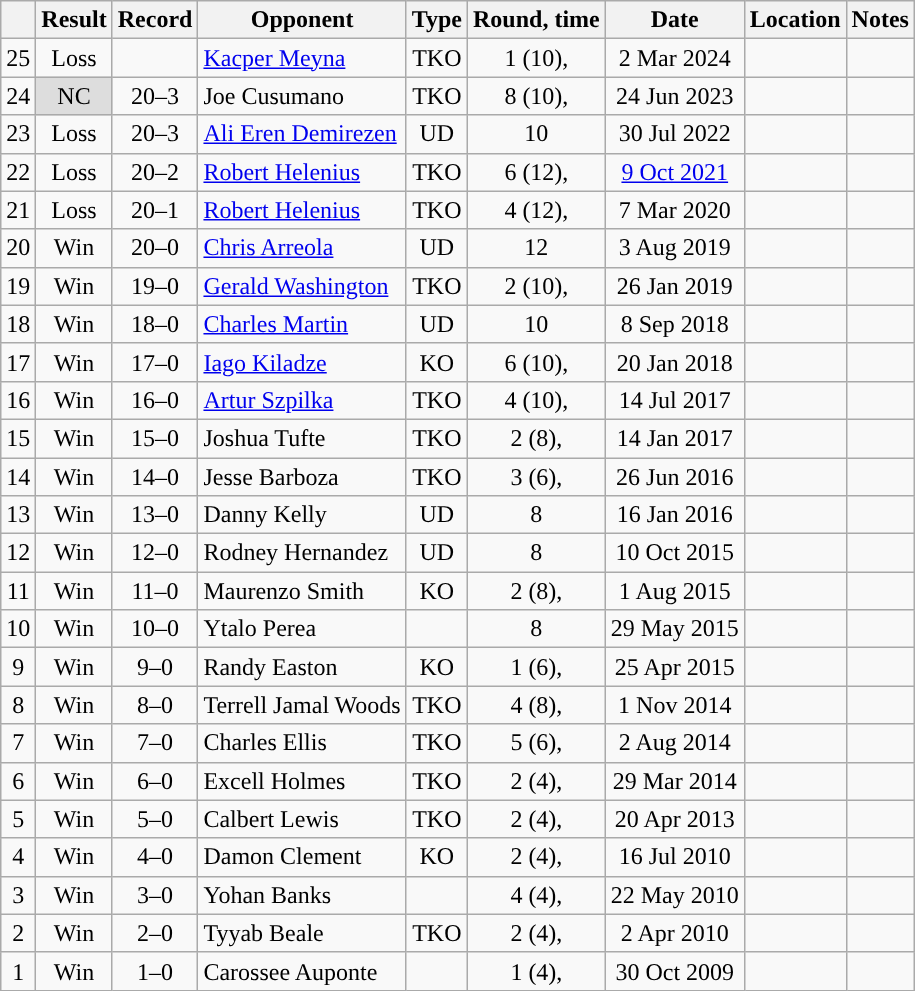<table class="wikitable" style="text-align:center">
<tr>
<th></th>
<th>Result</th>
<th>Record</th>
<th>Opponent</th>
<th>Type</th>
<th>Round, time</th>
<th>Date</th>
<th>Location</th>
<th>Notes</th>
</tr>
<tr>
<td>25</td>
<td>Loss</td>
<td></td>
<td align=left><a href='#'>Kacper Meyna</a></td>
<td>TKO</td>
<td>1 (10), </td>
<td>2 Mar 2024</td>
<td align=left></td>
<td align=left></td>
</tr>
<tr>
<td>24</td>
<td style="background:#DDD">NC</td>
<td>20–3 </td>
<td align=left>Joe Cusumano</td>
<td>TKO</td>
<td>8 (10), </td>
<td>24 Jun 2023</td>
<td align=left></td>
<td align=left></td>
</tr>
<tr>
<td>23</td>
<td>Loss</td>
<td>20–3</td>
<td align=left><a href='#'>Ali Eren Demirezen</a></td>
<td>UD</td>
<td>10</td>
<td>30 Jul 2022</td>
<td align=left></td>
<td></td>
</tr>
<tr>
<td>22</td>
<td>Loss</td>
<td>20–2</td>
<td align=left><a href='#'>Robert Helenius</a></td>
<td>TKO</td>
<td>6 (12), </td>
<td><a href='#'>9 Oct 2021</a></td>
<td align=left></td>
<td></td>
</tr>
<tr>
<td>21</td>
<td>Loss</td>
<td>20–1</td>
<td align=left><a href='#'>Robert Helenius</a></td>
<td>TKO</td>
<td>4 (12), </td>
<td>7 Mar 2020</td>
<td align=left></td>
<td align=left></td>
</tr>
<tr>
<td>20</td>
<td>Win</td>
<td>20–0</td>
<td style="text-align:left;"><a href='#'>Chris Arreola</a></td>
<td>UD</td>
<td>12</td>
<td>3 Aug 2019</td>
<td style="text-align:left;"></td>
<td style="text-align:left;"></td>
</tr>
<tr>
<td>19</td>
<td>Win</td>
<td>19–0</td>
<td style="text-align:left;"><a href='#'>Gerald Washington</a></td>
<td>TKO</td>
<td>2 (10), </td>
<td>26 Jan 2019</td>
<td style="text-align:left;"></td>
<td></td>
</tr>
<tr>
<td>18</td>
<td>Win</td>
<td>18–0</td>
<td style="text-align:left;"><a href='#'>Charles Martin</a></td>
<td>UD</td>
<td>10</td>
<td>8 Sep 2018</td>
<td style="text-align:left;"></td>
<td></td>
</tr>
<tr>
<td>17</td>
<td>Win</td>
<td>17–0</td>
<td style="text-align:left;"><a href='#'>Iago Kiladze</a></td>
<td>KO</td>
<td>6 (10), </td>
<td>20 Jan 2018</td>
<td style="text-align:left;"></td>
<td></td>
</tr>
<tr>
<td>16</td>
<td>Win</td>
<td>16–0</td>
<td style="text-align:left;"><a href='#'>Artur Szpilka</a></td>
<td>TKO</td>
<td>4 (10), </td>
<td>14 Jul 2017</td>
<td style="text-align:left;"></td>
<td></td>
</tr>
<tr>
<td>15</td>
<td>Win</td>
<td>15–0</td>
<td style="text-align:left;">Joshua Tufte</td>
<td>TKO</td>
<td>2 (8), </td>
<td>14 Jan 2017</td>
<td style="text-align:left;"></td>
<td></td>
</tr>
<tr>
<td>14</td>
<td>Win</td>
<td>14–0</td>
<td style="text-align:left;">Jesse Barboza</td>
<td>TKO</td>
<td>3 (6), </td>
<td>26 Jun 2016</td>
<td style="text-align:left;"></td>
<td></td>
</tr>
<tr>
<td>13</td>
<td>Win</td>
<td>13–0</td>
<td style="text-align:left;">Danny Kelly</td>
<td>UD</td>
<td>8</td>
<td>16 Jan 2016</td>
<td style="text-align:left;"></td>
<td></td>
</tr>
<tr>
<td>12</td>
<td>Win</td>
<td>12–0</td>
<td style="text-align:left;">Rodney Hernandez</td>
<td>UD</td>
<td>8</td>
<td>10 Oct 2015</td>
<td style="text-align:left;"></td>
<td></td>
</tr>
<tr>
<td>11</td>
<td>Win</td>
<td>11–0</td>
<td style="text-align:left;">Maurenzo Smith</td>
<td>KO</td>
<td>2 (8), </td>
<td>1 Aug 2015</td>
<td style="text-align:left;"></td>
<td></td>
</tr>
<tr>
<td>10</td>
<td>Win</td>
<td>10–0</td>
<td style="text-align:left;">Ytalo Perea</td>
<td></td>
<td>8</td>
<td>29 May 2015</td>
<td style="text-align:left;"></td>
<td></td>
</tr>
<tr>
<td>9</td>
<td>Win</td>
<td>9–0</td>
<td style="text-align:left;">Randy Easton</td>
<td>KO</td>
<td>1 (6), </td>
<td>25 Apr 2015</td>
<td style="text-align:left;"></td>
<td></td>
</tr>
<tr>
<td>8</td>
<td>Win</td>
<td>8–0</td>
<td style="text-align:left;">Terrell Jamal Woods</td>
<td>TKO</td>
<td>4 (8), </td>
<td>1 Nov 2014</td>
<td style="text-align:left;"></td>
<td></td>
</tr>
<tr>
<td>7</td>
<td>Win</td>
<td>7–0</td>
<td style="text-align:left;">Charles Ellis</td>
<td>TKO</td>
<td>5 (6), </td>
<td>2 Aug 2014</td>
<td style="text-align:left;"></td>
<td></td>
</tr>
<tr>
<td>6</td>
<td>Win</td>
<td>6–0</td>
<td style="text-align:left;">Excell Holmes</td>
<td>TKO</td>
<td>2 (4), </td>
<td>29 Mar 2014</td>
<td style="text-align:left;"></td>
<td></td>
</tr>
<tr>
<td>5</td>
<td>Win</td>
<td>5–0</td>
<td style="text-align:left;">Calbert Lewis</td>
<td>TKO</td>
<td>2 (4), </td>
<td>20 Apr 2013</td>
<td style="text-align:left;"></td>
<td></td>
</tr>
<tr>
<td>4</td>
<td>Win</td>
<td>4–0</td>
<td style="text-align:left;">Damon Clement</td>
<td>KO</td>
<td>2 (4), </td>
<td>16 Jul 2010</td>
<td style="text-align:left;"></td>
<td></td>
</tr>
<tr>
<td>3</td>
<td>Win</td>
<td>3–0</td>
<td style="text-align:left;">Yohan Banks</td>
<td></td>
<td>4 (4), </td>
<td>22 May 2010</td>
<td style="text-align:left;"></td>
<td></td>
</tr>
<tr>
<td>2</td>
<td>Win</td>
<td>2–0</td>
<td style="text-align:left;">Tyyab Beale</td>
<td>TKO</td>
<td>2 (4), </td>
<td>2 Apr 2010</td>
<td style="text-align:left;"></td>
<td></td>
</tr>
<tr>
<td>1</td>
<td>Win</td>
<td>1–0</td>
<td style="text-align:left;">Carossee Auponte</td>
<td></td>
<td>1 (4), </td>
<td>30 Oct 2009</td>
<td style="text-align:left;"></td>
<td></td>
</tr>
</table>
